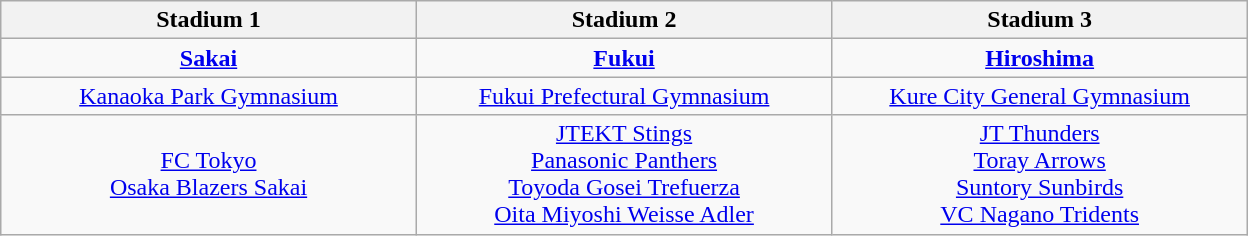<table class=wikitable style=text-align:center>
<tr>
<th width=25%>Stadium 1</th>
<th width=25%>Stadium 2</th>
<th width=25%>Stadium 3</th>
</tr>
<tr>
<td><strong><a href='#'>Sakai</a></strong></td>
<td><strong><a href='#'>Fukui</a></strong></td>
<td><strong><a href='#'>Hiroshima</a></strong></td>
</tr>
<tr>
<td><a href='#'>Kanaoka Park Gymnasium</a></td>
<td><a href='#'>Fukui Prefectural Gymnasium</a></td>
<td><a href='#'>Kure City General Gymnasium</a></td>
</tr>
<tr>
<td><a href='#'>FC Tokyo</a><br> <a href='#'>Osaka Blazers Sakai</a></td>
<td><a href='#'>JTEKT Stings</a><br><a href='#'>Panasonic Panthers</a><br><a href='#'>Toyoda Gosei Trefuerza</a><br><a href='#'>Oita Miyoshi Weisse Adler</a></td>
<td><a href='#'>JT Thunders</a><br><a href='#'>Toray Arrows</a><br> <a href='#'>Suntory Sunbirds</a><br><a href='#'>VC Nagano Tridents</a></td>
</tr>
</table>
